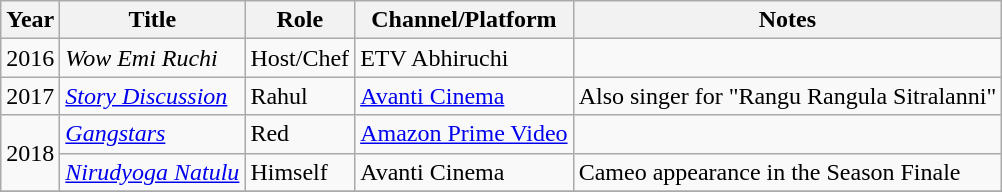<table class="wikitable sortable">
<tr>
<th>Year</th>
<th>Title</th>
<th>Role</th>
<th>Channel/Platform</th>
<th>Notes</th>
</tr>
<tr>
<td>2016</td>
<td><em>Wow Emi Ruchi</em></td>
<td>Host/Chef</td>
<td>ETV Abhiruchi</td>
<td></td>
</tr>
<tr>
<td>2017</td>
<td><em><a href='#'>Story Discussion</a></em></td>
<td>Rahul</td>
<td><a href='#'>Avanti Cinema</a></td>
<td>Also singer for "Rangu Rangula Sitralanni"</td>
</tr>
<tr>
<td rowspan="2">2018</td>
<td><em><a href='#'>Gangstars</a></em></td>
<td>Red</td>
<td><a href='#'>Amazon Prime Video</a></td>
<td></td>
</tr>
<tr>
<td><em><a href='#'>Nirudyoga Natulu</a></em></td>
<td>Himself</td>
<td>Avanti Cinema</td>
<td>Cameo appearance in the Season Finale</td>
</tr>
<tr>
</tr>
</table>
